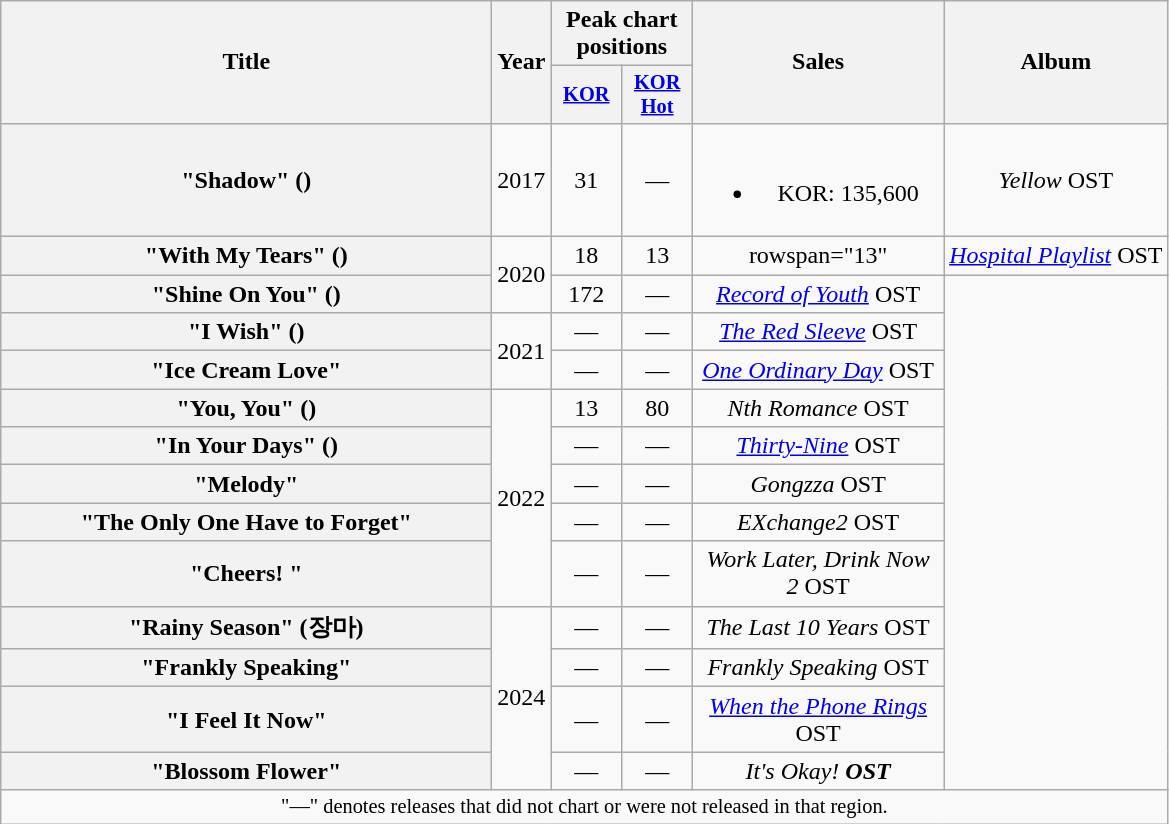<table class="wikitable plainrowheaders" style="text-align:center" border="1">
<tr>
<th scope="col" rowspan="2" style="width:20em">Title</th>
<th scope="col" rowspan="2">Year</th>
<th colspan="2" scope="col" style="width:5em">Peak chart positions</th>
<th scope="col" rowspan="2" style="width:10em;">Sales</th>
<th scope="col" rowspan="2">Album</th>
</tr>
<tr>
<th scope="col" style="width:3em;font-size:85%"><a href='#'>KOR</a><br></th>
<th scope="col" style="width:3em;font-size:85%"><a href='#'>KOR<br>Hot</a><br></th>
</tr>
<tr>
<th scope="row">"Shadow" ()</th>
<td>2017</td>
<td>31</td>
<td>—</td>
<td><br><ul><li>KOR: 135,600</li></ul></td>
<td><em>Yellow</em> OST</td>
</tr>
<tr>
<th scope="row">"With My Tears" ()</th>
<td rowspan="2">2020</td>
<td>18</td>
<td>13</td>
<td>rowspan="13" </td>
<td><em><a href='#'>Hospital Playlist</a></em> OST</td>
</tr>
<tr>
<th scope="row">"Shine On You" ()</th>
<td>172</td>
<td>—</td>
<td><em><a href='#'>Record of Youth</a></em> OST</td>
</tr>
<tr>
<th scope="row">"I Wish" ()</th>
<td rowspan="2">2021</td>
<td>—</td>
<td>—</td>
<td><em><a href='#'>The Red Sleeve</a></em> OST</td>
</tr>
<tr>
<th scope="row">"Ice Cream Love"</th>
<td>—</td>
<td>—</td>
<td><em><a href='#'>One Ordinary Day</a></em> OST</td>
</tr>
<tr>
<th scope="row">"You, You" ()</th>
<td rowspan="5">2022</td>
<td>13</td>
<td>80</td>
<td><em>Nth Romance</em> OST</td>
</tr>
<tr>
<th scope="row">"In Your Days" ()</th>
<td>—</td>
<td>—</td>
<td><em><a href='#'>Thirty-Nine</a></em> OST</td>
</tr>
<tr>
<th scope="row">"Melody"</th>
<td>—</td>
<td>—</td>
<td><em>Gongzza</em> OST</td>
</tr>
<tr>
<th scope="row">"The Only One Have to Forget"</th>
<td>—</td>
<td>—</td>
<td><em>EXchange2 </em> OST</td>
</tr>
<tr>
<th scope="row">"Cheers! "</th>
<td>—</td>
<td>—</td>
<td><em>Work Later, Drink Now 2</em> OST</td>
</tr>
<tr>
<th scope="row">"Rainy Season" (장마)</th>
<td rowspan="4">2024</td>
<td>—</td>
<td>—</td>
<td><em>The Last 10 Years</em> OST</td>
</tr>
<tr>
<th scope="row">"Frankly Speaking" </th>
<td>—</td>
<td>—</td>
<td><em>Frankly Speaking</em> OST</td>
</tr>
<tr>
<th scope="row">"I Feel It Now"</th>
<td>—</td>
<td>—</td>
<td><em><a href='#'>When the Phone Rings</a></em> OST</td>
</tr>
<tr>
<th scope="row">"Blossom Flower"</th>
<td>—</td>
<td>—</td>
<td><em>It's Okay!<strong> OST</td>
</tr>
<tr>
<td colspan="6" style="font-size:85%">"—" denotes releases that did not chart or were not released in that region.</td>
</tr>
</table>
